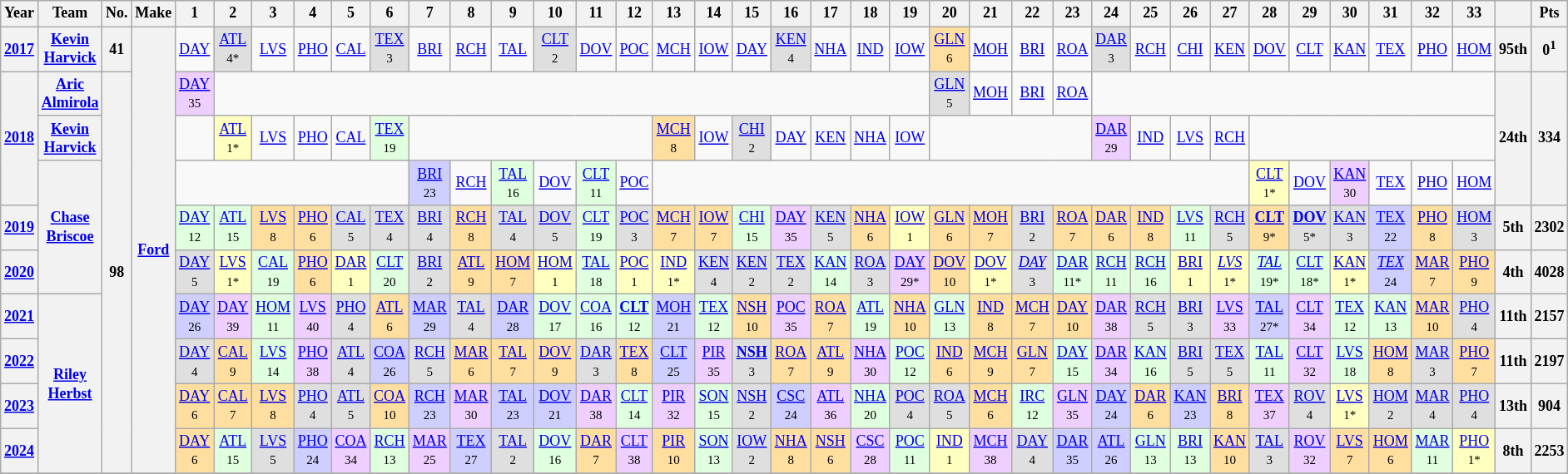<table class="wikitable" style="text-align:center; font-size:75%">
<tr>
<th>Year</th>
<th>Team</th>
<th>No.</th>
<th>Make</th>
<th>1</th>
<th>2</th>
<th>3</th>
<th>4</th>
<th>5</th>
<th>6</th>
<th>7</th>
<th>8</th>
<th>9</th>
<th>10</th>
<th>11</th>
<th>12</th>
<th>13</th>
<th>14</th>
<th>15</th>
<th>16</th>
<th>17</th>
<th>18</th>
<th>19</th>
<th>20</th>
<th>21</th>
<th>22</th>
<th>23</th>
<th>24</th>
<th>25</th>
<th>26</th>
<th>27</th>
<th>28</th>
<th>29</th>
<th>30</th>
<th>31</th>
<th>32</th>
<th>33</th>
<th></th>
<th>Pts</th>
</tr>
<tr>
<th><a href='#'>2017</a></th>
<th><a href='#'>Kevin Harvick</a></th>
<th>41</th>
<th rowspan="10"><a href='#'>Ford</a></th>
<td><a href='#'>DAY</a></td>
<td style="background:#DFDFDF;"><a href='#'>ATL</a><br><small>4*</small></td>
<td><a href='#'>LVS</a></td>
<td><a href='#'>PHO</a></td>
<td><a href='#'>CAL</a></td>
<td style="background:#DFDFDF;"><a href='#'>TEX</a><br><small>3</small></td>
<td><a href='#'>BRI</a></td>
<td><a href='#'>RCH</a></td>
<td><a href='#'>TAL</a></td>
<td style="background:#DFDFDF;"><a href='#'>CLT</a><br><small>2</small></td>
<td><a href='#'>DOV</a></td>
<td><a href='#'>POC</a></td>
<td><a href='#'>MCH</a></td>
<td><a href='#'>IOW</a></td>
<td><a href='#'>DAY</a></td>
<td style="background:#DFDFDF;"><a href='#'>KEN</a><br><small>4</small></td>
<td><a href='#'>NHA</a></td>
<td><a href='#'>IND</a></td>
<td><a href='#'>IOW</a></td>
<td style="background:#FFDF9F;"><a href='#'>GLN</a><br><small>6</small></td>
<td><a href='#'>MOH</a></td>
<td><a href='#'>BRI</a></td>
<td><a href='#'>ROA</a></td>
<td style="background:#DFDFDF;"><a href='#'>DAR</a><br><small>3</small></td>
<td><a href='#'>RCH</a></td>
<td><a href='#'>CHI</a></td>
<td><a href='#'>KEN</a></td>
<td><a href='#'>DOV</a></td>
<td><a href='#'>CLT</a></td>
<td><a href='#'>KAN</a></td>
<td><a href='#'>TEX</a></td>
<td><a href='#'>PHO</a></td>
<td><a href='#'>HOM</a></td>
<th>95th</th>
<th>0<sup>1</sup></th>
</tr>
<tr>
<th rowspan=3><a href='#'>2018</a></th>
<th><a href='#'>Aric Almirola</a></th>
<th rowspan="9">98</th>
<td style="background:#EFCFFF;"><a href='#'>DAY</a><br><small>35</small></td>
<td colspan=18></td>
<td style="background:#DFDFDF;"><a href='#'>GLN</a><br><small>5</small></td>
<td><a href='#'>MOH</a></td>
<td><a href='#'>BRI</a></td>
<td><a href='#'>ROA</a></td>
<td colspan=10></td>
<th rowspan=3>24th</th>
<th rowspan=3>334</th>
</tr>
<tr>
<th><a href='#'>Kevin Harvick</a></th>
<td></td>
<td style="background:#FFFFBF;"><a href='#'>ATL</a><br><small>1*</small></td>
<td><a href='#'>LVS</a></td>
<td><a href='#'>PHO</a></td>
<td><a href='#'>CAL</a></td>
<td style="background:#DFFFDF;"><a href='#'>TEX</a><br><small>19</small></td>
<td colspan=6></td>
<td style="background:#FFDF9F;"><a href='#'>MCH</a><br><small>8</small></td>
<td><a href='#'>IOW</a></td>
<td style="background:#DFDFDF;"><a href='#'>CHI</a><br><small>2</small></td>
<td><a href='#'>DAY</a></td>
<td><a href='#'>KEN</a></td>
<td><a href='#'>NHA</a></td>
<td><a href='#'>IOW</a></td>
<td colspan=4></td>
<td style="background:#EFCFFF;"><a href='#'>DAR</a><br><small>29</small></td>
<td><a href='#'>IND</a></td>
<td><a href='#'>LVS</a></td>
<td><a href='#'>RCH</a></td>
<td colspan=6></td>
</tr>
<tr>
<th rowspan=3><a href='#'>Chase Briscoe</a></th>
<td colspan=6></td>
<td style="background:#CFCFFF;"><a href='#'>BRI</a><br><small>23</small></td>
<td><a href='#'>RCH</a></td>
<td style="background:#DFFFDF;"><a href='#'>TAL</a><br><small>16</small></td>
<td><a href='#'>DOV</a></td>
<td style="background:#DFFFDF;"><a href='#'>CLT</a><br><small>11</small></td>
<td><a href='#'>POC</a></td>
<td colspan=15></td>
<td style="background:#FFFFBF;"><a href='#'>CLT</a><br><small>1*</small></td>
<td><a href='#'>DOV</a></td>
<td style="background:#EFCFFF;"><a href='#'>KAN</a><br><small>30</small></td>
<td><a href='#'>TEX</a></td>
<td><a href='#'>PHO</a></td>
<td><a href='#'>HOM</a></td>
</tr>
<tr>
<th><a href='#'>2019</a></th>
<td style="background:#DFFFDF;"><a href='#'>DAY</a><br><small>12</small></td>
<td style="background:#DFFFDF;"><a href='#'>ATL</a><br><small>15</small></td>
<td style="background:#FFDF9F;"><a href='#'>LVS</a><br><small>8</small></td>
<td style="background:#FFDF9F;"><a href='#'>PHO</a><br><small>6</small></td>
<td style="background:#DFDFDF;"><a href='#'>CAL</a><br><small>5</small></td>
<td style="background:#DFDFDF;"><a href='#'>TEX</a><br><small>4</small></td>
<td style="background:#DFDFDF;"><a href='#'>BRI</a><br><small>4</small></td>
<td style="background:#FFDF9F;"><a href='#'>RCH</a><br><small>8</small></td>
<td style="background:#DFDFDF;"><a href='#'>TAL</a><br><small>4</small></td>
<td style="background:#DFDFDF;"><a href='#'>DOV</a><br><small>5</small></td>
<td style="background:#DFFFDF;"><a href='#'>CLT</a><br><small>19</small></td>
<td style="background:#DFDFDF;"><a href='#'>POC</a><br><small>3</small></td>
<td style="background:#FFDF9F;"><a href='#'>MCH</a><br><small>7</small></td>
<td style="background:#FFDF9F;"><a href='#'>IOW</a><br><small>7</small></td>
<td style="background:#DFFFDF;"><a href='#'>CHI</a><br><small>15</small></td>
<td style="background:#EFCFFF;"><a href='#'>DAY</a><br><small>35</small></td>
<td style="background:#DFDFDF;"><a href='#'>KEN</a><br><small>5</small></td>
<td style="background:#FFDF9F;"><a href='#'>NHA</a><br><small>6</small></td>
<td style="background:#FFFFBF;"><a href='#'>IOW</a><br><small>1</small></td>
<td style="background:#FFDF9F;"><a href='#'>GLN</a><br><small>6</small></td>
<td style="background:#FFDF9F;"><a href='#'>MOH</a><br><small>7</small></td>
<td style="background:#DFDFDF;"><a href='#'>BRI</a><br><small>2</small></td>
<td style="background:#FFDF9F;"><a href='#'>ROA</a><br><small>7</small></td>
<td style="background:#FFDF9F;"><a href='#'>DAR</a><br><small>6</small></td>
<td style="background:#FFDF9F;"><a href='#'>IND</a><br><small>8</small></td>
<td style="background:#DFFFDF;"><a href='#'>LVS</a><br><small>11</small></td>
<td style="background:#DFDFDF;"><a href='#'>RCH</a><br><small>5</small></td>
<td style="background:#FFDF9F;"><strong><a href='#'>CLT</a></strong><br><small>9*</small></td>
<td style="background:#DFDFDF;"><strong><a href='#'>DOV</a></strong><br><small>5*</small></td>
<td style="background:#DFDFDF;"><a href='#'>KAN</a><br><small>3</small></td>
<td style="background:#CFCFFF;"><a href='#'>TEX</a><br><small>22</small></td>
<td style="background:#FFDF9F;"><a href='#'>PHO</a><br><small>8</small></td>
<td style="background:#DFDFDF;"><a href='#'>HOM</a><br><small>3</small></td>
<th>5th</th>
<th>2302</th>
</tr>
<tr>
<th><a href='#'>2020</a></th>
<td style="background:#DFDFDF;"><a href='#'>DAY</a><br><small>5</small></td>
<td style="background:#FFFFBF;"><a href='#'>LVS</a><br><small>1*</small></td>
<td style="background:#DFFFDF;"><a href='#'>CAL</a><br><small>19</small></td>
<td style="background:#FFDF9F;"><a href='#'>PHO</a><br><small>6</small></td>
<td style="background:#FFFFBF;"><a href='#'>DAR</a><br><small>1</small></td>
<td style="background:#DFFFDF;"><a href='#'>CLT</a><br><small>20</small></td>
<td style="background:#DFDFDF;"><a href='#'>BRI</a><br><small>2</small></td>
<td style="background:#FFDF9F;"><a href='#'>ATL</a><br><small>9</small></td>
<td style="background:#FFDF9F;"><a href='#'>HOM</a><br><small>7</small></td>
<td style="background:#FFFFBF;"><a href='#'>HOM</a><br><small>1</small></td>
<td style="background:#DFFFDF;"><a href='#'>TAL</a><br><small>18</small></td>
<td style="background:#FFFFBF;"><a href='#'>POC</a><br><small>1</small></td>
<td style="background:#FFFFBF;"><a href='#'>IND</a><br><small>1*</small></td>
<td style="background:#DFDFDF;"><a href='#'>KEN</a><br><small>4</small></td>
<td style="background:#DFDFDF;"><a href='#'>KEN</a><br><small>2</small></td>
<td style="background:#DFDFDF;"><a href='#'>TEX</a><br><small>2</small></td>
<td style="background:#DFFFDF;"><a href='#'>KAN</a><br><small>14</small></td>
<td style="background:#DFDFDF;"><a href='#'>ROA</a><br><small>3</small></td>
<td style="background:#EFCFFF;"><a href='#'>DAY</a><br><small>29*</small></td>
<td style="background:#FFDF9F;"><a href='#'>DOV</a><br><small>10</small></td>
<td style="background:#FFFFBF;"><a href='#'>DOV</a><br><small>1*</small></td>
<td style="background:#DFDFDF;"><em><a href='#'>DAY</a></em><br><small>3</small></td>
<td style="background:#DFFFDF;"><a href='#'>DAR</a><br><small>11*</small></td>
<td style="background:#DFFFDF;"><a href='#'>RCH</a><br><small>11</small></td>
<td style="background:#DFFFDF;"><a href='#'>RCH</a><br><small>16</small></td>
<td style="background:#FFFFBF;"><a href='#'>BRI</a><br><small>1</small></td>
<td style="background:#FFFFBF;"><em><a href='#'>LVS</a></em><br><small>1*</small></td>
<td style="background:#DFFFDF;"><em><a href='#'>TAL</a></em><br><small>19*</small></td>
<td style="background:#DFFFDF;"><a href='#'>CLT</a><br><small>18*</small></td>
<td style="background:#FFFFBF;"><a href='#'>KAN</a><br><small>1*</small></td>
<td style="background:#CFCFFF;"><em><a href='#'>TEX</a></em><br><small>24</small></td>
<td style="background:#FFDF9F;"><a href='#'>MAR</a><br><small>7</small></td>
<td style="background:#FFDF9F;"><a href='#'>PHO</a><br><small>9</small></td>
<th>4th</th>
<th>4028</th>
</tr>
<tr>
<th><a href='#'>2021</a></th>
<th rowspan="4"><a href='#'>Riley Herbst</a></th>
<td style="background:#CFCFFF;"><a href='#'>DAY</a><br><small>26</small></td>
<td style="background:#EFCFFF;"><a href='#'>DAY</a><br><small>39</small></td>
<td style="background:#DFFFDF;"><a href='#'>HOM</a><br><small>11</small></td>
<td style="background:#EFCFFF;"><a href='#'>LVS</a><br><small>40</small></td>
<td style="background:#DFDFDF;"><a href='#'>PHO</a><br><small>4</small></td>
<td style="background:#FFDF9F;"><a href='#'>ATL</a><br><small>6</small></td>
<td style="background:#CFCFFF;"><a href='#'>MAR</a><br><small>29</small></td>
<td style="background:#DFDFDF;"><a href='#'>TAL</a><br><small>4</small></td>
<td style="background:#CFCFFF;"><a href='#'>DAR</a><br><small>28</small></td>
<td style="background:#DFFFDF;"><a href='#'>DOV</a><br><small>17</small></td>
<td style="background:#DFFFDF;"><a href='#'>COA</a><br><small>16</small></td>
<td style="background:#DFFFDF;"><strong><a href='#'>CLT</a></strong><br><small>12</small></td>
<td style="background:#CFCFFF;"><a href='#'>MOH</a><br><small>21</small></td>
<td style="background:#DFFFDF;"><a href='#'>TEX</a><br><small>12</small></td>
<td style="background:#FFDF9F;"><a href='#'>NSH</a><br><small>10</small></td>
<td style="background:#EFCFFF;"><a href='#'>POC</a><br><small>35</small></td>
<td style="background:#FFDF9F;"><a href='#'>ROA</a><br><small>7</small></td>
<td style="background:#DFFFDF;"><a href='#'>ATL</a><br><small>19</small></td>
<td style="background:#FFDF9F;"><a href='#'>NHA</a><br><small>10</small></td>
<td style="background:#DFFFDF;"><a href='#'>GLN</a><br><small>13</small></td>
<td style="background:#FFDF9F;"><a href='#'>IND</a><br><small>8</small></td>
<td style="background:#FFDF9F;"><a href='#'>MCH</a><br><small>7</small></td>
<td style="background:#FFDF9F;"><a href='#'>DAY</a><br><small>10</small></td>
<td style="background:#EFCFFF;"><a href='#'>DAR</a><br><small>38</small></td>
<td style="background:#DFDFDF;"><a href='#'>RCH</a><br><small>5</small></td>
<td style="background:#DFDFDF;"><a href='#'>BRI</a><br><small>3</small></td>
<td style="background:#EFCFFF;"><a href='#'>LVS</a><br><small>33</small></td>
<td style="background:#CFCFFF;"><a href='#'>TAL</a><br><small>27*</small></td>
<td style="background:#EFCFFF;"><a href='#'>CLT</a><br><small>34</small></td>
<td style="background:#DFFFDF;"><a href='#'>TEX</a><br><small>12</small></td>
<td style="background:#DFFFDF;"><a href='#'>KAN</a><br><small>13</small></td>
<td style="background:#FFDF9F;"><a href='#'>MAR</a><br><small>10</small></td>
<td style="background:#DFDFDF;"><a href='#'>PHO</a><br><small>4</small></td>
<th>11th</th>
<th>2157</th>
</tr>
<tr>
<th><a href='#'>2022</a></th>
<td style="background:#DFDFDF;"><a href='#'>DAY</a><br><small>4</small></td>
<td style="background:#FFDF9F;"><a href='#'>CAL</a><br><small>9</small></td>
<td style="background:#DFFFDF;"><a href='#'>LVS</a><br><small>14</small></td>
<td style="background:#EFCFFF;"><a href='#'>PHO</a><br><small>38</small></td>
<td style="background:#DFDFDF;"><a href='#'>ATL</a><br><small>4</small></td>
<td style="background:#CFCFFF;"><a href='#'>COA</a><br><small>26</small></td>
<td style="background:#DFDFDF;"><a href='#'>RCH</a><br><small>5</small></td>
<td style="background:#FFDF9F;"><a href='#'>MAR</a><br><small>6</small></td>
<td style="background:#FFDF9F;"><a href='#'>TAL</a><br><small>7</small></td>
<td style="background:#FFDF9F;"><a href='#'>DOV</a><br><small>9</small></td>
<td style="background:#DFDFDF;"><a href='#'>DAR</a><br><small>3</small></td>
<td style="background:#FFDF9F;"><a href='#'>TEX</a><br><small>8</small></td>
<td style="background:#CFCFFF;"><a href='#'>CLT</a><br><small>25</small></td>
<td style="background:#EFCFFF;"><a href='#'>PIR</a><br><small>35</small></td>
<td style="background:#DFDFDF;"><strong><a href='#'>NSH</a></strong><br><small>3</small></td>
<td style="background:#FFDF9F;"><a href='#'>ROA</a><br><small>7</small></td>
<td style="background:#FFDF9F;"><a href='#'>ATL</a><br><small>9</small></td>
<td style="background:#EFCFFF;"><a href='#'>NHA</a><br><small>30</small></td>
<td style="background:#DFFFDF;"><a href='#'>POC</a><br><small>12</small></td>
<td style="background:#FFDF9F;"><a href='#'>IND</a><br><small>6</small></td>
<td style="background:#FFDF9F;"><a href='#'>MCH</a><br><small>9</small></td>
<td style="background:#FFDF9F;"><a href='#'>GLN</a><br><small>7</small></td>
<td style="background:#DFFFDF;"><a href='#'>DAY</a><br><small>15</small></td>
<td style="background:#EFCFFF;"><a href='#'>DAR</a><br><small>34</small></td>
<td style="background:#DFFFDF;"><a href='#'>KAN</a><br><small>16</small></td>
<td style="background:#DFDFDF;"><a href='#'>BRI</a><br><small>5</small></td>
<td style="background:#DFDFDF;"><a href='#'>TEX</a><br><small>5</small></td>
<td style="background:#DFFFDF;"><a href='#'>TAL</a><br><small>11</small></td>
<td style="background:#EFCFFF;"><a href='#'>CLT</a><br><small>32</small></td>
<td style="background:#DFFFDF;"><a href='#'>LVS</a><br><small>18</small></td>
<td style="background:#FFDF9F;"><a href='#'>HOM</a><br><small>8</small></td>
<td style="background:#DFDFDF;"><a href='#'>MAR</a><br><small>3</small></td>
<td style="background:#FFDF9F;"><a href='#'>PHO</a><br><small>7</small></td>
<th>11th</th>
<th>2197</th>
</tr>
<tr>
<th><a href='#'>2023</a></th>
<td style="background:#FFDF9F;"><a href='#'>DAY</a><br><small>6</small></td>
<td style="background:#FFDF9F;"><a href='#'>CAL</a><br><small>7</small></td>
<td style="background:#FFDF9F;"><a href='#'>LVS</a><br><small>8</small></td>
<td style="background:#DFDFDF;"><a href='#'>PHO</a><br><small>4</small></td>
<td style="background:#DFDFDF;"><a href='#'>ATL</a><br><small>5</small></td>
<td style="background:#FFDF9F;"><a href='#'>COA</a><br><small>10</small></td>
<td style="background:#CFCFFF;"><a href='#'>RCH</a><br><small>23</small></td>
<td style="background:#EFCFFF;"><a href='#'>MAR</a><br><small>30</small></td>
<td style="background:#CFCFFF;"><a href='#'>TAL</a><br><small>23</small></td>
<td style="background:#CFCFFF;"><a href='#'>DOV</a><br><small>21</small></td>
<td style="background:#EFCFFF;"><a href='#'>DAR</a><br><small>38</small></td>
<td style="background:#DFFFDF;"><a href='#'>CLT</a><br><small>14</small></td>
<td style="background:#EFCFFF;"><a href='#'>PIR</a><br><small>32</small></td>
<td style="background:#DFFFDF;"><a href='#'>SON</a><br><small>15</small></td>
<td style="background:#DFDFDF;"><a href='#'>NSH</a><br><small>2</small></td>
<td style="background:#CFCFFF;"><a href='#'>CSC</a><br><small>24</small></td>
<td style="background:#EFCFFF;"><a href='#'>ATL</a><br><small>36</small></td>
<td style="background:#DFFFDF;"><a href='#'>NHA</a><br><small>20</small></td>
<td style="background:#DFDFDF;"><a href='#'>POC</a><br><small>4</small></td>
<td style="background:#DFDFDF;"><a href='#'>ROA</a><br><small>5</small></td>
<td style="background:#FFDF9F;"><a href='#'>MCH</a><br><small>6</small></td>
<td style="background:#DFFFDF;"><a href='#'>IRC</a><br><small>12</small></td>
<td style="background:#EFCFFF;"><a href='#'>GLN</a><br><small>35</small></td>
<td style="background:#CFCFFF;"><a href='#'>DAY</a><br><small>24</small></td>
<td style="background:#FFDF9F;"><a href='#'>DAR</a><br><small>6</small></td>
<td style="background:#CFCFFF;"><a href='#'>KAN</a><br><small>23</small></td>
<td style="background:#FFDF9F;"><a href='#'>BRI</a><br><small>8</small></td>
<td style="background:#EFCFFF;"><a href='#'>TEX</a><br><small>37</small></td>
<td style="background:#DFDFDF;"><a href='#'>ROV</a><br><small>4</small></td>
<td style="background:#FFFFBF;"><a href='#'>LVS</a><br><small>1*</small></td>
<td style="background:#DFDFDF;"><a href='#'>HOM</a><br><small>2</small></td>
<td style="background:#DFDFDF;"><a href='#'>MAR</a><br><small>4</small></td>
<td style="background:#DFDFDF;"><a href='#'>PHO</a><br><small>4</small></td>
<th>13th</th>
<th>904</th>
</tr>
<tr>
<th><a href='#'>2024</a></th>
<td style="background:#FFDF9F;"><a href='#'>DAY</a><br><small>6</small></td>
<td style="background:#DFFFDF;"><a href='#'>ATL</a><br><small>15</small></td>
<td style="background:#DFDFDF;"><a href='#'>LVS</a><br><small>5</small></td>
<td style="background:#CFCFFF;"><a href='#'>PHO</a><br><small>24</small></td>
<td style="background:#EFCFFF;"><a href='#'>COA</a><br><small>34</small></td>
<td style="background:#DFFFDF;"><a href='#'>RCH</a><br><small>13</small></td>
<td style="background:#EFCFFF;"><a href='#'>MAR</a><br><small>25</small></td>
<td style="background:#CFCFFF;"><a href='#'>TEX</a><br><small>27</small></td>
<td style="background:#DFDFDF;"><a href='#'>TAL</a><br><small>2</small></td>
<td style="background:#DFFFDF;"><a href='#'>DOV</a><br><small>16</small></td>
<td style="background:#FFDF9F;"><a href='#'>DAR</a><br><small>7</small></td>
<td style="background:#EFCFFF;"><a href='#'>CLT</a><br><small>38</small></td>
<td style="background:#FFDF9F;"><a href='#'>PIR</a><br><small>10</small></td>
<td style="background:#DFFFDF;"><a href='#'>SON</a><br><small>13</small></td>
<td style="background:#DFDFDF;"><a href='#'>IOW</a><br><small>2</small></td>
<td style="background:#FFDF9F;"><a href='#'>NHA</a><br><small>8</small></td>
<td style="background:#FFDF9F;"><a href='#'>NSH</a><br><small>6</small></td>
<td style="background:#EFCFFF;"><a href='#'>CSC</a><br><small>28</small></td>
<td style="background:#DFFFDF;"><a href='#'>POC</a><br><small>11</small></td>
<td style="background:#FFFFBF;"><a href='#'>IND</a><br><small>1</small></td>
<td style="background:#EFCFFF;"><a href='#'>MCH</a><br><small>38</small></td>
<td style="background:#DFDFDF;"><a href='#'>DAY</a><br><small>4</small></td>
<td style="background:#CFCFFF;"><a href='#'>DAR</a><br><small>35</small></td>
<td style="background:#CFCFFF;"><a href='#'>ATL</a><br><small>26</small></td>
<td style="background:#DFFFDF;"><a href='#'>GLN</a><br><small>13</small></td>
<td style="background:#DFFFDF;"><a href='#'>BRI</a><br><small>13</small></td>
<td style="background:#FFDF9F;"><a href='#'>KAN</a><br><small>10</small></td>
<td style="background:#DFDFDF;"><a href='#'>TAL</a><br><small>3</small></td>
<td style="background:#EFCFFF;"><a href='#'>ROV</a><br><small>32</small></td>
<td style="background:#FFDF9F;"><a href='#'>LVS</a><br><small>7</small></td>
<td style="background:#FFDF9F;"><a href='#'>HOM</a><br><small>6</small></td>
<td style="background:#DFFFDF;"><a href='#'>MAR</a><br><small>11</small></td>
<td style="background:#FFFFBF;"><a href='#'>PHO</a><br><small>1*</small></td>
<th>8th</th>
<th>2253</th>
</tr>
<tr>
</tr>
</table>
